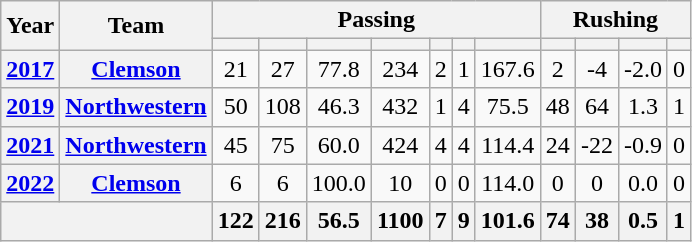<table class="wikitable" style="text-align:center;">
<tr>
<th rowspan="2">Year</th>
<th rowspan="2">Team</th>
<th colspan="7">Passing</th>
<th colspan="4">Rushing</th>
</tr>
<tr>
<th></th>
<th></th>
<th></th>
<th></th>
<th></th>
<th></th>
<th></th>
<th></th>
<th></th>
<th></th>
<th></th>
</tr>
<tr>
<th><a href='#'>2017</a></th>
<th><a href='#'>Clemson</a></th>
<td>21</td>
<td>27</td>
<td>77.8</td>
<td>234</td>
<td>2</td>
<td>1</td>
<td>167.6</td>
<td>2</td>
<td>-4</td>
<td>-2.0</td>
<td>0</td>
</tr>
<tr>
<th><a href='#'>2019</a></th>
<th><a href='#'>Northwestern</a></th>
<td>50</td>
<td>108</td>
<td>46.3</td>
<td>432</td>
<td>1</td>
<td>4</td>
<td>75.5</td>
<td>48</td>
<td>64</td>
<td>1.3</td>
<td>1</td>
</tr>
<tr>
<th><a href='#'>2021</a></th>
<th><a href='#'>Northwestern</a></th>
<td>45</td>
<td>75</td>
<td>60.0</td>
<td>424</td>
<td>4</td>
<td>4</td>
<td>114.4</td>
<td>24</td>
<td>-22</td>
<td>-0.9</td>
<td>0</td>
</tr>
<tr>
<th><a href='#'>2022</a></th>
<th><a href='#'>Clemson</a></th>
<td>6</td>
<td>6</td>
<td>100.0</td>
<td>10</td>
<td>0</td>
<td>0</td>
<td>114.0</td>
<td>0</td>
<td>0</td>
<td>0.0</td>
<td>0</td>
</tr>
<tr>
<th colspan="2"></th>
<th>122</th>
<th>216</th>
<th>56.5</th>
<th>1100</th>
<th>7</th>
<th>9</th>
<th>101.6</th>
<th>74</th>
<th>38</th>
<th>0.5</th>
<th>1</th>
</tr>
</table>
